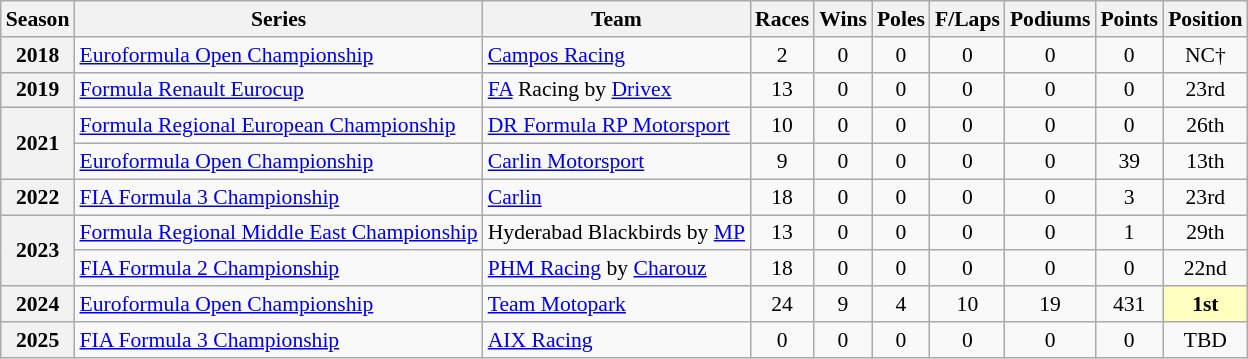<table class="wikitable" style="font-size: 90%; text-align:center">
<tr>
<th>Season</th>
<th>Series</th>
<th>Team</th>
<th>Races</th>
<th>Wins</th>
<th>Poles</th>
<th>F/Laps</th>
<th>Podiums</th>
<th>Points</th>
<th>Position</th>
</tr>
<tr>
<th>2018</th>
<td align=left><a href='#'>Euroformula Open Championship</a></td>
<td align=left><a href='#'>Campos Racing</a></td>
<td>2</td>
<td>0</td>
<td>0</td>
<td>0</td>
<td>0</td>
<td>0</td>
<td>NC†</td>
</tr>
<tr>
<th>2019</th>
<td align=left><a href='#'>Formula Renault Eurocup</a></td>
<td align=left><a href='#'>FA</a> Racing by <a href='#'>Drivex</a></td>
<td>13</td>
<td>0</td>
<td>0</td>
<td>0</td>
<td>0</td>
<td>0</td>
<td>23rd</td>
</tr>
<tr>
<th rowspan=2>2021</th>
<td align=left><a href='#'>Formula Regional European Championship</a></td>
<td align=left><a href='#'>DR Formula RP Motorsport</a></td>
<td>10</td>
<td>0</td>
<td>0</td>
<td>0</td>
<td>0</td>
<td>0</td>
<td>26th</td>
</tr>
<tr>
<td align=left><a href='#'>Euroformula Open Championship</a></td>
<td align=left><a href='#'>Carlin Motorsport</a></td>
<td>9</td>
<td>0</td>
<td>0</td>
<td>0</td>
<td>0</td>
<td>39</td>
<td>13th</td>
</tr>
<tr>
<th>2022</th>
<td align=left><a href='#'>FIA Formula 3 Championship</a></td>
<td align=left><a href='#'>Carlin</a></td>
<td>18</td>
<td>0</td>
<td>0</td>
<td>0</td>
<td>0</td>
<td>3</td>
<td>23rd</td>
</tr>
<tr>
<th rowspan="2">2023</th>
<td align=left><a href='#'>Formula Regional Middle East Championship</a></td>
<td align=left>Hyderabad Blackbirds by <a href='#'>MP</a></td>
<td>13</td>
<td>0</td>
<td>0</td>
<td>0</td>
<td>0</td>
<td>1</td>
<td>29th</td>
</tr>
<tr>
<td align="left"><a href='#'>FIA Formula 2 Championship</a></td>
<td align="left"><a href='#'>PHM Racing</a> by <a href='#'>Charouz</a></td>
<td>18</td>
<td>0</td>
<td>0</td>
<td>0</td>
<td>0</td>
<td>0</td>
<td>22nd</td>
</tr>
<tr>
<th>2024</th>
<td align=left><a href='#'>Euroformula Open Championship</a></td>
<td align=left><a href='#'>Team Motopark</a></td>
<td>24</td>
<td>9</td>
<td>4</td>
<td>10</td>
<td>19</td>
<td>431</td>
<td style="background:#FFFFBF;"><strong>1st</strong></td>
</tr>
<tr>
<th>2025</th>
<td align="left"><a href='#'>FIA Formula 3 Championship</a></td>
<td align="left"><a href='#'>AIX Racing</a></td>
<td>0</td>
<td>0</td>
<td>0</td>
<td>0</td>
<td>0</td>
<td>0</td>
<td>TBD</td>
</tr>
</table>
